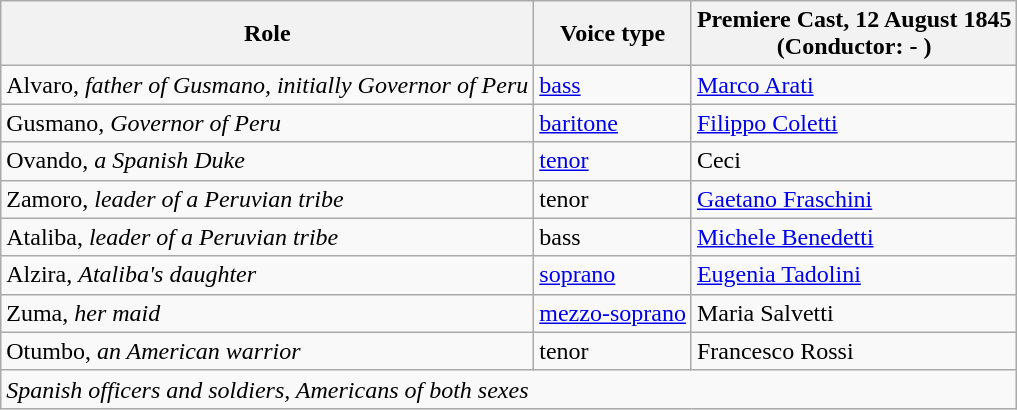<table class="wikitable">
<tr>
<th>Role</th>
<th>Voice type</th>
<th>Premiere Cast, 12 August 1845<br>(Conductor: - )</th>
</tr>
<tr>
<td>Alvaro, <em>father of Gusmano, initially Governor of Peru</em></td>
<td><a href='#'>bass</a></td>
<td><a href='#'>Marco Arati</a></td>
</tr>
<tr>
<td>Gusmano, <em>Governor of Peru</em></td>
<td><a href='#'>baritone</a></td>
<td><a href='#'>Filippo Coletti</a></td>
</tr>
<tr>
<td>Ovando, <em>a Spanish Duke</em></td>
<td><a href='#'>tenor</a></td>
<td>Ceci</td>
</tr>
<tr>
<td>Zamoro, <em>leader of a Peruvian tribe</em></td>
<td>tenor</td>
<td><a href='#'>Gaetano Fraschini</a></td>
</tr>
<tr>
<td>Ataliba, <em>leader of a Peruvian tribe</em></td>
<td>bass</td>
<td><a href='#'>Michele Benedetti</a></td>
</tr>
<tr>
<td>Alzira, <em>Ataliba's daughter</em></td>
<td><a href='#'>soprano</a></td>
<td><a href='#'>Eugenia Tadolini</a></td>
</tr>
<tr>
<td>Zuma, <em>her maid</em></td>
<td><a href='#'>mezzo-soprano</a></td>
<td>Maria Salvetti</td>
</tr>
<tr>
<td>Otumbo, <em>an American warrior</em></td>
<td>tenor</td>
<td>Francesco Rossi</td>
</tr>
<tr>
<td colspan="3"><em>Spanish officers and soldiers, Americans of both sexes</em></td>
</tr>
</table>
